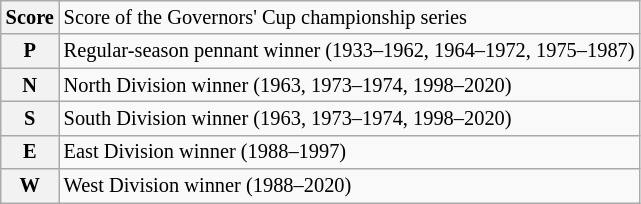<table class="wikitable plainrowheaders" style="font-size:85%">
<tr>
<th scope="row" style="text-align:center"><strong>Score</strong></th>
<td>Score of the Governors' Cup championship series</td>
</tr>
<tr>
<th scope="row" style="text-align:center">P</th>
<td>Regular-season pennant winner (1933–1962, 1964–1972, 1975–1987)</td>
</tr>
<tr>
<th scope="row" style="text-align:center">N</th>
<td>North Division winner (1963, 1973–1974, 1998–2020)</td>
</tr>
<tr>
<th scope="row" style="text-align:center">S</th>
<td>South Division winner (1963, 1973–1974, 1998–2020)</td>
</tr>
<tr>
<th scope="row" style="text-align:center">E</th>
<td>East Division winner (1988–1997)</td>
</tr>
<tr>
<th scope="row" style="text-align:center">W</th>
<td>West Division winner (1988–2020)</td>
</tr>
</table>
